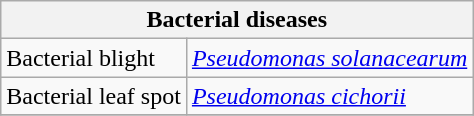<table class="wikitable" style="clear">
<tr>
<th colspan=2><strong>Bacterial diseases</strong><br></th>
</tr>
<tr>
<td>Bacterial blight</td>
<td><em><a href='#'>Pseudomonas solanacearum</a></em></td>
</tr>
<tr>
<td>Bacterial leaf spot</td>
<td><em><a href='#'>Pseudomonas cichorii</a></em></td>
</tr>
<tr>
</tr>
</table>
